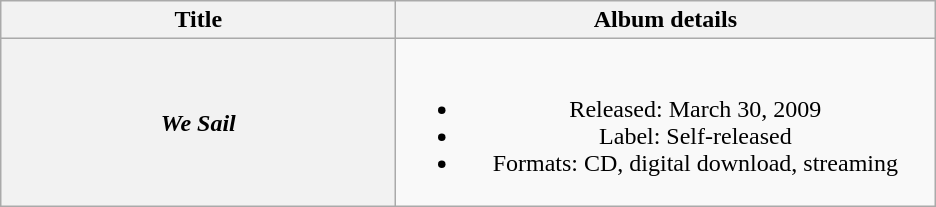<table class="wikitable plainrowheaders" style="text-align:center">
<tr>
<th scope="col" style="width:16em;">Title</th>
<th scope="col" style="width:22em;">Album details</th>
</tr>
<tr>
<th scope="row"><em>We Sail</em></th>
<td><br><ul><li>Released: March 30, 2009</li><li>Label: Self-released</li><li>Formats: CD, digital download, streaming</li></ul></td>
</tr>
</table>
